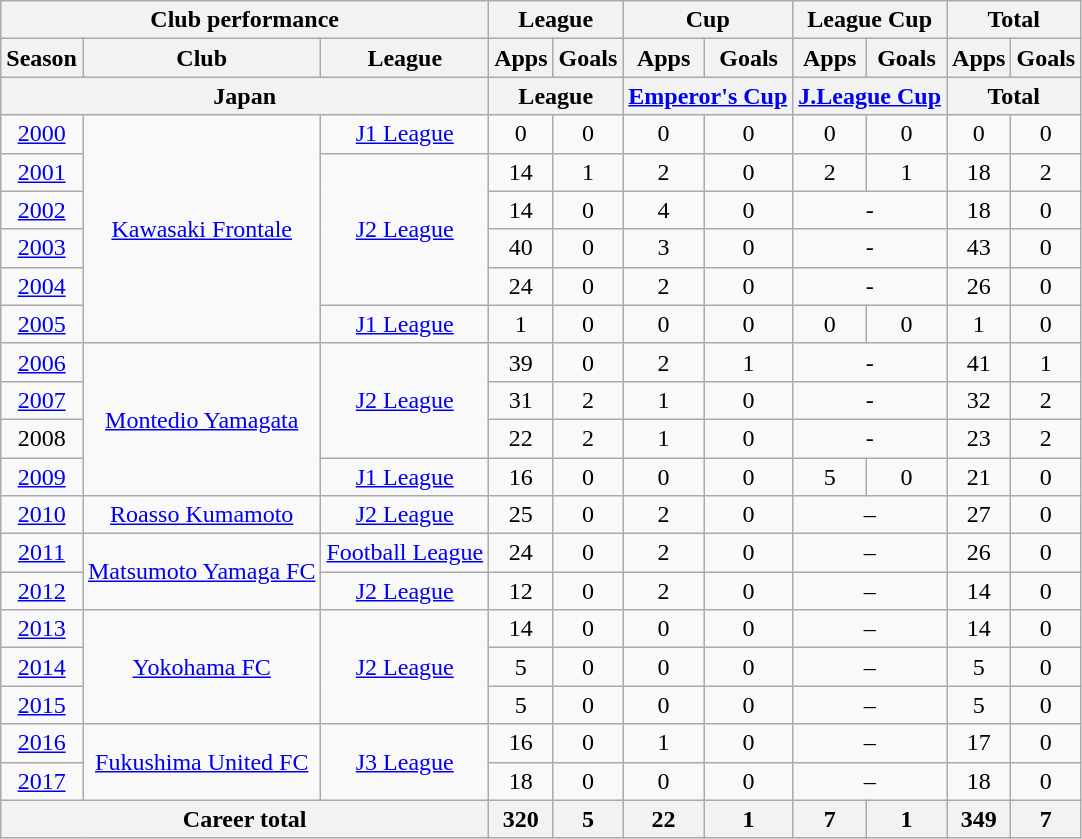<table class="wikitable" style="text-align:center">
<tr>
<th colspan=3>Club performance</th>
<th colspan=2>League</th>
<th colspan=2>Cup</th>
<th colspan=2>League Cup</th>
<th colspan=2>Total</th>
</tr>
<tr>
<th>Season</th>
<th>Club</th>
<th>League</th>
<th>Apps</th>
<th>Goals</th>
<th>Apps</th>
<th>Goals</th>
<th>Apps</th>
<th>Goals</th>
<th>Apps</th>
<th>Goals</th>
</tr>
<tr>
<th colspan=3>Japan</th>
<th colspan=2>League</th>
<th colspan=2><a href='#'>Emperor's Cup</a></th>
<th colspan=2><a href='#'>J.League Cup</a></th>
<th colspan=2>Total</th>
</tr>
<tr>
<td><a href='#'>2000</a></td>
<td rowspan="6"><a href='#'>Kawasaki Frontale</a></td>
<td><a href='#'>J1 League</a></td>
<td>0</td>
<td>0</td>
<td>0</td>
<td>0</td>
<td>0</td>
<td>0</td>
<td>0</td>
<td>0</td>
</tr>
<tr>
<td><a href='#'>2001</a></td>
<td rowspan="4"><a href='#'>J2 League</a></td>
<td>14</td>
<td>1</td>
<td>2</td>
<td>0</td>
<td>2</td>
<td>1</td>
<td>18</td>
<td>2</td>
</tr>
<tr>
<td><a href='#'>2002</a></td>
<td>14</td>
<td>0</td>
<td>4</td>
<td>0</td>
<td colspan="2">-</td>
<td>18</td>
<td>0</td>
</tr>
<tr>
<td><a href='#'>2003</a></td>
<td>40</td>
<td>0</td>
<td>3</td>
<td>0</td>
<td colspan="2">-</td>
<td>43</td>
<td>0</td>
</tr>
<tr>
<td><a href='#'>2004</a></td>
<td>24</td>
<td>0</td>
<td>2</td>
<td>0</td>
<td colspan="2">-</td>
<td>26</td>
<td>0</td>
</tr>
<tr>
<td><a href='#'>2005</a></td>
<td><a href='#'>J1 League</a></td>
<td>1</td>
<td>0</td>
<td>0</td>
<td>0</td>
<td>0</td>
<td>0</td>
<td>1</td>
<td>0</td>
</tr>
<tr>
<td><a href='#'>2006</a></td>
<td rowspan="4"><a href='#'>Montedio Yamagata</a></td>
<td rowspan="3"><a href='#'>J2 League</a></td>
<td>39</td>
<td>0</td>
<td>2</td>
<td>1</td>
<td colspan="2">-</td>
<td>41</td>
<td>1</td>
</tr>
<tr>
<td><a href='#'>2007</a></td>
<td>31</td>
<td>2</td>
<td>1</td>
<td>0</td>
<td colspan="2">-</td>
<td>32</td>
<td>2</td>
</tr>
<tr>
<td>2008</td>
<td>22</td>
<td>2</td>
<td>1</td>
<td>0</td>
<td colspan="2">-</td>
<td>23</td>
<td>2</td>
</tr>
<tr>
<td><a href='#'>2009</a></td>
<td><a href='#'>J1 League</a></td>
<td>16</td>
<td>0</td>
<td>0</td>
<td>0</td>
<td>5</td>
<td>0</td>
<td>21</td>
<td>0</td>
</tr>
<tr>
<td><a href='#'>2010</a></td>
<td><a href='#'>Roasso Kumamoto</a></td>
<td><a href='#'>J2 League</a></td>
<td>25</td>
<td>0</td>
<td>2</td>
<td>0</td>
<td colspan="2">–</td>
<td>27</td>
<td>0</td>
</tr>
<tr>
<td><a href='#'>2011</a></td>
<td rowspan="2"><a href='#'>Matsumoto Yamaga FC</a></td>
<td><a href='#'>Football League</a></td>
<td>24</td>
<td>0</td>
<td>2</td>
<td>0</td>
<td colspan="2">–</td>
<td>26</td>
<td>0</td>
</tr>
<tr>
<td><a href='#'>2012</a></td>
<td><a href='#'>J2 League</a></td>
<td>12</td>
<td>0</td>
<td>2</td>
<td>0</td>
<td colspan="2">–</td>
<td>14</td>
<td>0</td>
</tr>
<tr>
<td><a href='#'>2013</a></td>
<td rowspan="3"><a href='#'>Yokohama FC</a></td>
<td rowspan="3"><a href='#'>J2 League</a></td>
<td>14</td>
<td>0</td>
<td>0</td>
<td>0</td>
<td colspan="2">–</td>
<td>14</td>
<td>0</td>
</tr>
<tr>
<td><a href='#'>2014</a></td>
<td>5</td>
<td>0</td>
<td>0</td>
<td>0</td>
<td colspan="2">–</td>
<td>5</td>
<td>0</td>
</tr>
<tr>
<td><a href='#'>2015</a></td>
<td>5</td>
<td>0</td>
<td>0</td>
<td>0</td>
<td colspan="2">–</td>
<td>5</td>
<td>0</td>
</tr>
<tr>
<td><a href='#'>2016</a></td>
<td rowspan="2"><a href='#'>Fukushima United FC</a></td>
<td rowspan="2"><a href='#'>J3 League</a></td>
<td>16</td>
<td>0</td>
<td>1</td>
<td>0</td>
<td colspan="2">–</td>
<td>17</td>
<td>0</td>
</tr>
<tr>
<td><a href='#'>2017</a></td>
<td>18</td>
<td>0</td>
<td>0</td>
<td>0</td>
<td colspan="2">–</td>
<td>18</td>
<td>0</td>
</tr>
<tr>
<th colspan=3>Career total</th>
<th>320</th>
<th>5</th>
<th>22</th>
<th>1</th>
<th>7</th>
<th>1</th>
<th>349</th>
<th>7</th>
</tr>
</table>
